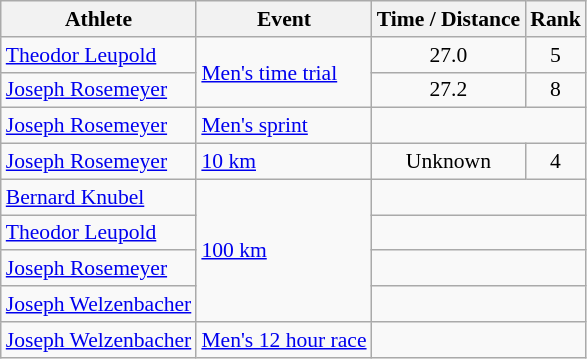<table class=wikitable style=font-size:90%;text-align:center>
<tr>
<th>Athlete</th>
<th>Event</th>
<th>Time / Distance</th>
<th>Rank</th>
</tr>
<tr>
<td align=left><a href='#'>Theodor Leupold</a></td>
<td align=left rowspan=2><a href='#'>Men's time trial</a></td>
<td>27.0</td>
<td>5</td>
</tr>
<tr>
<td align=left><a href='#'>Joseph Rosemeyer</a></td>
<td>27.2</td>
<td>8</td>
</tr>
<tr>
<td align=left><a href='#'>Joseph Rosemeyer</a></td>
<td align=left><a href='#'>Men's sprint</a></td>
<td colspan=2></td>
</tr>
<tr>
<td align=left><a href='#'>Joseph Rosemeyer</a></td>
<td align=left><a href='#'>10 km</a></td>
<td>Unknown</td>
<td>4</td>
</tr>
<tr>
<td align=left><a href='#'>Bernard Knubel</a></td>
<td align=left rowspan=4><a href='#'>100 km</a></td>
<td colspan=2></td>
</tr>
<tr>
<td align=left><a href='#'>Theodor Leupold</a></td>
<td colspan=2></td>
</tr>
<tr>
<td align=left><a href='#'>Joseph Rosemeyer</a></td>
<td colspan=2></td>
</tr>
<tr>
<td align=left><a href='#'>Joseph Welzenbacher</a></td>
<td colspan=2></td>
</tr>
<tr>
<td align=left><a href='#'>Joseph Welzenbacher</a></td>
<td align=left><a href='#'>Men's 12 hour race</a></td>
<td colspan=2></td>
</tr>
</table>
